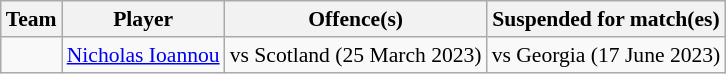<table class="wikitable" style="font-size:90%">
<tr>
<th>Team</th>
<th>Player</th>
<th>Offence(s)</th>
<th>Suspended for match(es)</th>
</tr>
<tr>
<td></td>
<td><a href='#'>Nicholas Ioannou</a></td>
<td> vs Scotland (25 March 2023)</td>
<td>vs Georgia (17 June 2023)</td>
</tr>
</table>
